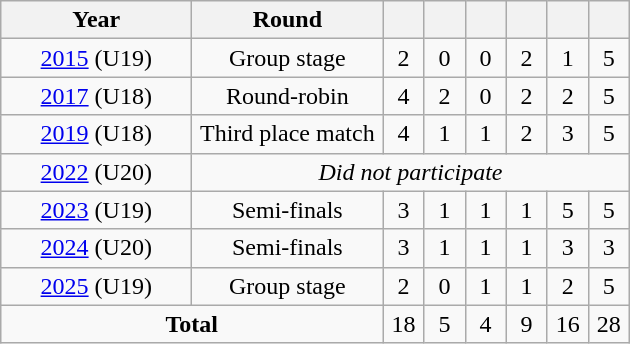<table class="wikitable" style="text-align: center;">
<tr>
<th width="120">Year</th>
<th width="120">Round</th>
<th width="20"></th>
<th width="20"></th>
<th width="20"></th>
<th width="20"></th>
<th width="20"></th>
<th width="20"></th>
</tr>
<tr>
<td> <a href='#'>2015</a> (U19)</td>
<td>Group stage</td>
<td>2</td>
<td>0</td>
<td>0</td>
<td>2</td>
<td>1</td>
<td>5</td>
</tr>
<tr>
<td> <a href='#'>2017</a> (U18)</td>
<td>Round-robin</td>
<td>4</td>
<td>2</td>
<td>0</td>
<td>2</td>
<td>2</td>
<td>5</td>
</tr>
<tr>
<td> <a href='#'>2019</a> (U18)</td>
<td>Third place match</td>
<td>4</td>
<td>1</td>
<td>1</td>
<td>2</td>
<td>3</td>
<td>5</td>
</tr>
<tr>
<td> <a href='#'>2022</a> (U20)</td>
<td colspan="7"><em>Did not participate</em></td>
</tr>
<tr>
<td> <a href='#'>2023</a> (U19)</td>
<td>Semi-finals</td>
<td>3</td>
<td>1</td>
<td>1</td>
<td>1</td>
<td>5</td>
<td>5</td>
</tr>
<tr>
<td> <a href='#'>2024</a> (U20)</td>
<td>Semi-finals</td>
<td>3</td>
<td>1</td>
<td>1</td>
<td>1</td>
<td>3</td>
<td>3</td>
</tr>
<tr>
<td> <a href='#'>2025</a> (U19)</td>
<td>Group stage</td>
<td>2</td>
<td>0</td>
<td>1</td>
<td>1</td>
<td>2</td>
<td>5</td>
</tr>
<tr>
<td colspan="2"><strong>Total</strong></td>
<td>18</td>
<td>5</td>
<td>4</td>
<td>9</td>
<td>16</td>
<td>28</td>
</tr>
</table>
